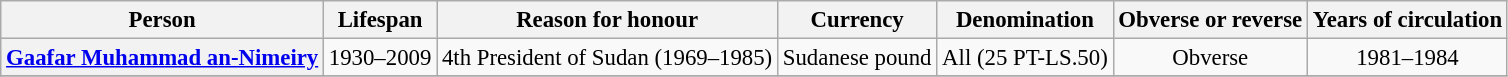<table class="wikitable" style="font-size:95%; text-align:center;">
<tr>
<th>Person</th>
<th>Lifespan</th>
<th>Reason for honour</th>
<th>Currency</th>
<th>Denomination</th>
<th>Obverse or reverse</th>
<th>Years of circulation</th>
</tr>
<tr>
<th><a href='#'>Gaafar Muhammad an-Nimeiry</a></th>
<td>1930–2009</td>
<td>4th President of Sudan (1969–1985)</td>
<td>Sudanese pound</td>
<td>All (25 PT-LS.50)</td>
<td>Obverse</td>
<td>1981–1984</td>
</tr>
<tr>
</tr>
</table>
